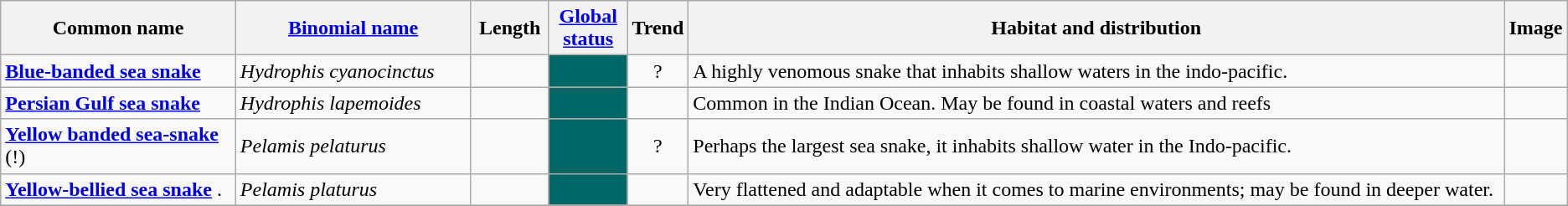<table class="wikitable sortable">
<tr>
<th width="15%">Common name</th>
<th width="15%"><a href='#'>Binomial name</a></th>
<th width="5%">Length</th>
<th width="5%"><a href='#'>Global status</a></th>
<th width="1%">Trend</th>
<th class="unsortable">Habitat and distribution</th>
<th class="unsortable">Image</th>
</tr>
<tr>
<td><strong><a href='#'>Blue-banded sea snake</a></strong>  </td>
<td><em>Hydrophis cyanocinctus</em></td>
<td></td>
<td align=center style="background: #006666"></td>
<td align=center>?</td>
<td>A highly venomous snake that inhabits shallow waters in the indo-pacific.</td>
<td></td>
</tr>
<tr>
<td><strong><a href='#'>Persian Gulf sea snake</a></strong></td>
<td><em>Hydrophis lapemoides</em></td>
<td></td>
<td align=center style="background: #006666"></td>
<td align=center></td>
<td>Common in the Indian Ocean. May be found in coastal waters and reefs</td>
<td></td>
</tr>
<tr>
<td><strong><a href='#'>Yellow banded sea-snake</a></strong> (!) </td>
<td><em>Pelamis pelaturus</em></td>
<td></td>
<td align=center style="background: #006666"></td>
<td align=center>?</td>
<td>Perhaps the largest sea snake, it inhabits shallow water in the Indo-pacific.</td>
<td></td>
</tr>
<tr>
<td><strong><a href='#'>Yellow-bellied sea snake</a></strong> .</td>
<td><em>Pelamis platurus</em></td>
<td></td>
<td align=center style="background: #006666"></td>
<td align=center></td>
<td>Very flattened and adaptable when it comes to marine environments; may be found in deeper water.</td>
<td></td>
</tr>
<tr>
</tr>
</table>
